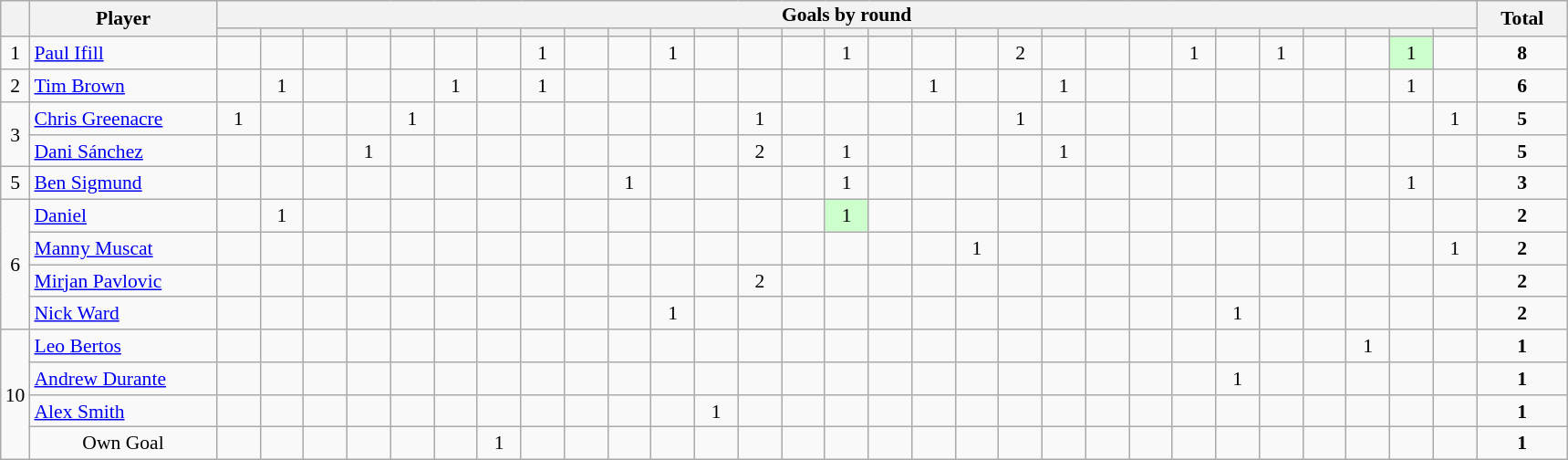<table class="wikitable" style="text-align:center; line-height:90%; font-size:90%;">
<tr>
<th rowspan=2></th>
<th rowspan=2 width=130>Player</th>
<th colspan=29>Goals by round</th>
<th rowspan=2 colspan=2 width=60>Total</th>
</tr>
<tr>
<th width=25></th>
<th width=25></th>
<th width=25></th>
<th width=25></th>
<th width=25></th>
<th width=25></th>
<th width=25></th>
<th width=25></th>
<th width=25></th>
<th width=25></th>
<th width=25></th>
<th width=25></th>
<th width=25></th>
<th width=25></th>
<th width=25></th>
<th width=25></th>
<th width=25></th>
<th width=25></th>
<th width=25></th>
<th width=25></th>
<th width=25></th>
<th width=25></th>
<th width=25></th>
<th width=25></th>
<th width=25></th>
<th width=25></th>
<th width=25></th>
<th width=25></th>
<th width=25></th>
</tr>
<tr>
<td>1</td>
<td align=left height=17> <a href='#'>Paul Ifill</a></td>
<td></td>
<td></td>
<td></td>
<td></td>
<td></td>
<td></td>
<td></td>
<td>1</td>
<td></td>
<td></td>
<td>1</td>
<td></td>
<td></td>
<td></td>
<td>1</td>
<td></td>
<td></td>
<td></td>
<td>2</td>
<td></td>
<td></td>
<td></td>
<td>1</td>
<td></td>
<td>1</td>
<td></td>
<td></td>
<td bgcolor=#CCFFCC>1</td>
<td></td>
<td><strong>8</strong></td>
</tr>
<tr>
<td>2</td>
<td align=left height=17> <a href='#'>Tim Brown</a></td>
<td></td>
<td>1</td>
<td></td>
<td></td>
<td></td>
<td>1</td>
<td></td>
<td>1</td>
<td></td>
<td></td>
<td></td>
<td></td>
<td></td>
<td></td>
<td></td>
<td></td>
<td>1</td>
<td></td>
<td></td>
<td>1</td>
<td></td>
<td></td>
<td></td>
<td></td>
<td></td>
<td></td>
<td></td>
<td>1</td>
<td></td>
<td><strong>6</strong></td>
</tr>
<tr>
<td rowspan=2>3</td>
<td align=left height=17> <a href='#'>Chris Greenacre</a></td>
<td>1</td>
<td></td>
<td></td>
<td></td>
<td>1</td>
<td></td>
<td></td>
<td></td>
<td></td>
<td></td>
<td></td>
<td></td>
<td>1</td>
<td></td>
<td></td>
<td></td>
<td></td>
<td></td>
<td>1</td>
<td></td>
<td></td>
<td></td>
<td></td>
<td></td>
<td></td>
<td></td>
<td></td>
<td></td>
<td>1</td>
<td><strong>5</strong></td>
</tr>
<tr>
<td align=left height=17> <a href='#'>Dani Sánchez</a></td>
<td></td>
<td></td>
<td></td>
<td>1</td>
<td></td>
<td></td>
<td></td>
<td></td>
<td></td>
<td></td>
<td></td>
<td></td>
<td>2</td>
<td></td>
<td>1</td>
<td></td>
<td></td>
<td></td>
<td></td>
<td>1</td>
<td></td>
<td></td>
<td></td>
<td></td>
<td></td>
<td></td>
<td></td>
<td></td>
<td></td>
<td><strong>5</strong></td>
</tr>
<tr>
<td>5</td>
<td align=left height=17> <a href='#'>Ben Sigmund</a></td>
<td></td>
<td></td>
<td></td>
<td></td>
<td></td>
<td></td>
<td></td>
<td></td>
<td></td>
<td>1</td>
<td></td>
<td></td>
<td></td>
<td></td>
<td>1</td>
<td></td>
<td></td>
<td></td>
<td></td>
<td></td>
<td></td>
<td></td>
<td></td>
<td></td>
<td></td>
<td></td>
<td></td>
<td>1</td>
<td></td>
<td><strong>3</strong></td>
</tr>
<tr>
<td rowspan=4>6</td>
<td align=left height=17> <a href='#'>Daniel</a></td>
<td></td>
<td>1</td>
<td></td>
<td></td>
<td></td>
<td></td>
<td></td>
<td></td>
<td></td>
<td></td>
<td></td>
<td></td>
<td></td>
<td></td>
<td bgcolor=#CCFFCC>1</td>
<td></td>
<td></td>
<td></td>
<td></td>
<td></td>
<td></td>
<td></td>
<td></td>
<td></td>
<td></td>
<td></td>
<td></td>
<td></td>
<td></td>
<td><strong>2</strong></td>
</tr>
<tr>
<td align=left height=17> <a href='#'>Manny Muscat</a></td>
<td></td>
<td></td>
<td></td>
<td></td>
<td></td>
<td></td>
<td></td>
<td></td>
<td></td>
<td></td>
<td></td>
<td></td>
<td></td>
<td></td>
<td></td>
<td></td>
<td></td>
<td>1</td>
<td></td>
<td></td>
<td></td>
<td></td>
<td></td>
<td></td>
<td></td>
<td></td>
<td></td>
<td></td>
<td>1</td>
<td><strong>2</strong></td>
</tr>
<tr>
<td align=left height=17> <a href='#'>Mirjan Pavlovic</a></td>
<td></td>
<td></td>
<td></td>
<td></td>
<td></td>
<td></td>
<td></td>
<td></td>
<td></td>
<td></td>
<td></td>
<td></td>
<td>2</td>
<td></td>
<td></td>
<td></td>
<td></td>
<td></td>
<td></td>
<td></td>
<td></td>
<td></td>
<td></td>
<td></td>
<td></td>
<td></td>
<td></td>
<td></td>
<td></td>
<td><strong>2</strong></td>
</tr>
<tr>
<td align=left height=17> <a href='#'>Nick Ward</a></td>
<td></td>
<td></td>
<td></td>
<td></td>
<td></td>
<td></td>
<td></td>
<td></td>
<td></td>
<td></td>
<td>1</td>
<td></td>
<td></td>
<td></td>
<td></td>
<td></td>
<td></td>
<td></td>
<td></td>
<td></td>
<td></td>
<td></td>
<td></td>
<td>1</td>
<td></td>
<td></td>
<td></td>
<td></td>
<td></td>
<td><strong>2</strong></td>
</tr>
<tr>
<td rowspan=4>10</td>
<td align=left height=17> <a href='#'>Leo Bertos</a></td>
<td></td>
<td></td>
<td></td>
<td></td>
<td></td>
<td></td>
<td></td>
<td></td>
<td></td>
<td></td>
<td></td>
<td></td>
<td></td>
<td></td>
<td></td>
<td></td>
<td></td>
<td></td>
<td></td>
<td></td>
<td></td>
<td></td>
<td></td>
<td></td>
<td></td>
<td></td>
<td>1</td>
<td></td>
<td></td>
<td><strong>1</strong></td>
</tr>
<tr>
<td align=left height=17> <a href='#'>Andrew Durante</a></td>
<td></td>
<td></td>
<td></td>
<td></td>
<td></td>
<td></td>
<td></td>
<td></td>
<td></td>
<td></td>
<td></td>
<td></td>
<td></td>
<td></td>
<td></td>
<td></td>
<td></td>
<td></td>
<td></td>
<td></td>
<td></td>
<td></td>
<td></td>
<td>1</td>
<td></td>
<td></td>
<td></td>
<td></td>
<td></td>
<td><strong>1</strong></td>
</tr>
<tr>
<td align=left height=17> <a href='#'>Alex Smith</a></td>
<td></td>
<td></td>
<td></td>
<td></td>
<td></td>
<td></td>
<td></td>
<td></td>
<td></td>
<td></td>
<td></td>
<td>1</td>
<td></td>
<td></td>
<td></td>
<td></td>
<td></td>
<td></td>
<td></td>
<td></td>
<td></td>
<td></td>
<td></td>
<td></td>
<td></td>
<td></td>
<td></td>
<td></td>
<td></td>
<td><strong>1</strong></td>
</tr>
<tr>
<td height=17>Own Goal</td>
<td></td>
<td></td>
<td></td>
<td></td>
<td></td>
<td></td>
<td>1</td>
<td></td>
<td></td>
<td></td>
<td></td>
<td></td>
<td></td>
<td></td>
<td></td>
<td></td>
<td></td>
<td></td>
<td></td>
<td></td>
<td></td>
<td></td>
<td></td>
<td></td>
<td></td>
<td></td>
<td></td>
<td></td>
<td></td>
<td><strong>1</strong></td>
</tr>
</table>
